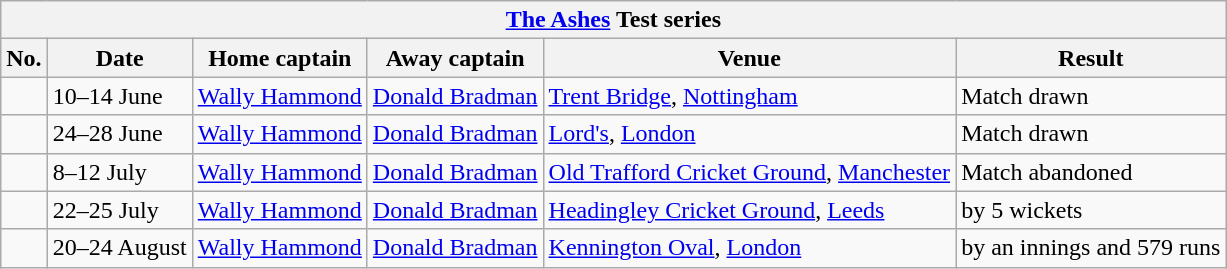<table class="wikitable">
<tr>
<th colspan="9"><a href='#'>The Ashes</a> Test series</th>
</tr>
<tr>
<th>No.</th>
<th>Date</th>
<th>Home captain</th>
<th>Away captain</th>
<th>Venue</th>
<th>Result</th>
</tr>
<tr>
<td></td>
<td>10–14 June</td>
<td><a href='#'>Wally Hammond</a></td>
<td><a href='#'>Donald Bradman</a></td>
<td><a href='#'>Trent Bridge</a>, <a href='#'>Nottingham</a></td>
<td>Match drawn</td>
</tr>
<tr>
<td></td>
<td>24–28 June</td>
<td><a href='#'>Wally Hammond</a></td>
<td><a href='#'>Donald Bradman</a></td>
<td><a href='#'>Lord's</a>, <a href='#'>London</a></td>
<td>Match drawn</td>
</tr>
<tr>
<td></td>
<td>8–12 July</td>
<td><a href='#'>Wally Hammond</a></td>
<td><a href='#'>Donald Bradman</a></td>
<td><a href='#'>Old Trafford Cricket Ground</a>, <a href='#'>Manchester</a></td>
<td>Match abandoned</td>
</tr>
<tr>
<td></td>
<td>22–25 July</td>
<td><a href='#'>Wally Hammond</a></td>
<td><a href='#'>Donald Bradman</a></td>
<td><a href='#'>Headingley Cricket Ground</a>, <a href='#'>Leeds</a></td>
<td> by 5 wickets</td>
</tr>
<tr>
<td></td>
<td>20–24 August</td>
<td><a href='#'>Wally Hammond</a></td>
<td><a href='#'>Donald Bradman</a></td>
<td><a href='#'>Kennington Oval</a>, <a href='#'>London</a></td>
<td> by an innings and 579 runs</td>
</tr>
</table>
